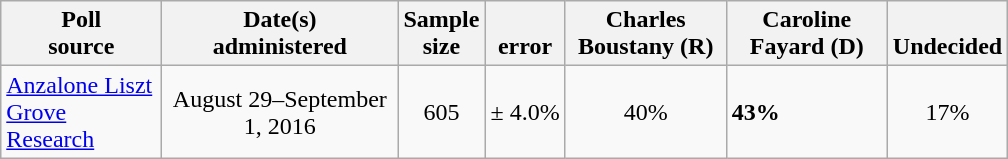<table class="wikitable">
<tr valign= bottom>
<th style="width:100px;">Poll<br>source</th>
<th style="width:150px;">Date(s)<br>administered</th>
<th class=small>Sample<br>size</th>
<th class=small><small></small><br>error</th>
<th style="width:100px;">Charles<br>Boustany (R)</th>
<th style="width:100px;">Caroline<br>Fayard (D)</th>
<th>Undecided</th>
</tr>
<tr>
<td><a href='#'>Anzalone Liszt Grove Research</a></td>
<td align=center>August 29–September 1, 2016</td>
<td align=center>605</td>
<td align=center>± 4.0%</td>
<td align=center>40%</td>
<td><strong>43%</strong></td>
<td align=center>17%</td>
</tr>
</table>
